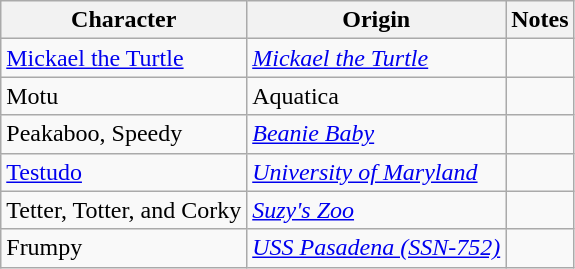<table class="wikitable sortable">
<tr>
<th>Character</th>
<th>Origin</th>
<th>Notes</th>
</tr>
<tr>
<td><a href='#'>Mickael the Turtle</a></td>
<td><em><a href='#'>Mickael the Turtle</a></em></td>
<td></td>
</tr>
<tr>
<td>Motu</td>
<td>Aquatica</td>
<td></td>
</tr>
<tr>
<td>Peakaboo, Speedy</td>
<td><em><a href='#'>Beanie Baby</a></em></td>
<td></td>
</tr>
<tr>
<td><a href='#'>Testudo</a></td>
<td><em><a href='#'>University of Maryland</a></em></td>
<td></td>
</tr>
<tr>
<td>Tetter, Totter, and Corky</td>
<td><em><a href='#'>Suzy's Zoo</a></em></td>
<td></td>
</tr>
<tr>
<td>Frumpy</td>
<td><em><a href='#'>USS Pasadena (SSN-752)</a></em></td>
<td></td>
</tr>
</table>
